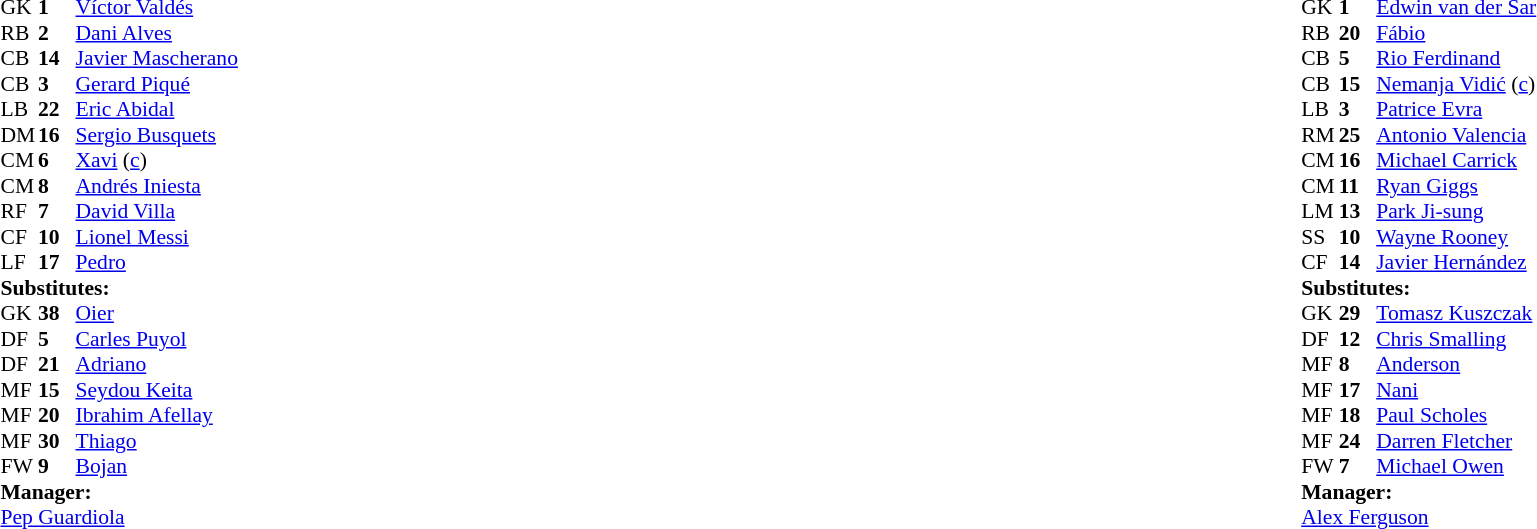<table width="100%">
<tr>
<td valign="top" width="50%"><br><table style="font-size: 90%" cellspacing="0" cellpadding="0">
<tr>
<td colspan="4"></td>
</tr>
<tr>
<th width=25></th>
<th width=25></th>
</tr>
<tr>
<td>GK</td>
<td><strong>1</strong></td>
<td> <a href='#'>Víctor Valdés</a></td>
<td></td>
</tr>
<tr>
<td>RB</td>
<td><strong>2</strong></td>
<td> <a href='#'>Dani Alves</a></td>
<td></td>
<td></td>
</tr>
<tr>
<td>CB</td>
<td><strong>14</strong></td>
<td> <a href='#'>Javier Mascherano</a></td>
</tr>
<tr>
<td>CB</td>
<td><strong>3</strong></td>
<td> <a href='#'>Gerard Piqué</a></td>
</tr>
<tr>
<td>LB</td>
<td><strong>22</strong></td>
<td> <a href='#'>Eric Abidal</a></td>
</tr>
<tr>
<td>DM</td>
<td><strong>16</strong></td>
<td> <a href='#'>Sergio Busquets</a></td>
</tr>
<tr>
<td>CM</td>
<td><strong>6</strong></td>
<td> <a href='#'>Xavi</a> (<a href='#'>c</a>)</td>
</tr>
<tr>
<td>CM</td>
<td><strong>8</strong></td>
<td> <a href='#'>Andrés Iniesta</a></td>
</tr>
<tr>
<td>RF</td>
<td><strong>7</strong></td>
<td> <a href='#'>David Villa</a></td>
<td></td>
<td></td>
</tr>
<tr>
<td>CF</td>
<td><strong>10</strong></td>
<td> <a href='#'>Lionel Messi</a></td>
</tr>
<tr>
<td>LF</td>
<td><strong>17</strong></td>
<td> <a href='#'>Pedro</a></td>
<td></td>
<td></td>
</tr>
<tr>
<td colspan=3><strong>Substitutes:</strong></td>
</tr>
<tr>
<td>GK</td>
<td><strong>38</strong></td>
<td> <a href='#'>Oier</a></td>
</tr>
<tr>
<td>DF</td>
<td><strong>5</strong></td>
<td> <a href='#'>Carles Puyol</a></td>
<td></td>
<td></td>
</tr>
<tr>
<td>DF</td>
<td><strong>21</strong></td>
<td> <a href='#'>Adriano</a></td>
</tr>
<tr>
<td>MF</td>
<td><strong>15</strong></td>
<td> <a href='#'>Seydou Keita</a></td>
<td></td>
<td></td>
</tr>
<tr>
<td>MF</td>
<td><strong>20</strong></td>
<td> <a href='#'>Ibrahim Afellay</a></td>
<td></td>
<td></td>
</tr>
<tr>
<td>MF</td>
<td><strong>30</strong></td>
<td> <a href='#'>Thiago</a></td>
</tr>
<tr>
<td>FW</td>
<td><strong>9</strong></td>
<td> <a href='#'>Bojan</a></td>
</tr>
<tr>
<td colspan=3><strong>Manager:</strong></td>
</tr>
<tr>
<td colspan=4> <a href='#'>Pep Guardiola</a></td>
</tr>
</table>
</td>
<td valign="top"></td>
<td valign="top" width="50%"><br><table style="font-size: 90%" cellspacing="0" cellpadding="0" align=center>
<tr>
<td colspan="4"></td>
</tr>
<tr>
<th width=25></th>
<th width=25></th>
</tr>
<tr>
<td>GK</td>
<td><strong>1</strong></td>
<td> <a href='#'>Edwin van der Sar</a></td>
</tr>
<tr>
<td>RB</td>
<td><strong>20</strong></td>
<td> <a href='#'>Fábio</a></td>
<td></td>
<td></td>
</tr>
<tr>
<td>CB</td>
<td><strong>5</strong></td>
<td> <a href='#'>Rio Ferdinand</a></td>
</tr>
<tr>
<td>CB</td>
<td><strong>15</strong></td>
<td> <a href='#'>Nemanja Vidić</a> (<a href='#'>c</a>)</td>
</tr>
<tr>
<td>LB</td>
<td><strong>3</strong></td>
<td> <a href='#'>Patrice Evra</a></td>
</tr>
<tr>
<td>RM</td>
<td><strong>25</strong></td>
<td> <a href='#'>Antonio Valencia</a></td>
<td></td>
</tr>
<tr>
<td>CM</td>
<td><strong>16</strong></td>
<td> <a href='#'>Michael Carrick</a></td>
<td></td>
<td></td>
</tr>
<tr>
<td>CM</td>
<td><strong>11</strong></td>
<td> <a href='#'>Ryan Giggs</a></td>
</tr>
<tr>
<td>LM</td>
<td><strong>13</strong></td>
<td> <a href='#'>Park Ji-sung</a></td>
</tr>
<tr>
<td>SS</td>
<td><strong>10</strong></td>
<td> <a href='#'>Wayne Rooney</a></td>
</tr>
<tr>
<td>CF</td>
<td><strong>14</strong></td>
<td> <a href='#'>Javier Hernández</a></td>
</tr>
<tr>
<td colspan=3><strong>Substitutes:</strong></td>
</tr>
<tr>
<td>GK</td>
<td><strong>29</strong></td>
<td> <a href='#'>Tomasz Kuszczak</a></td>
</tr>
<tr>
<td>DF</td>
<td><strong>12</strong></td>
<td> <a href='#'>Chris Smalling</a></td>
</tr>
<tr>
<td>MF</td>
<td><strong>8</strong></td>
<td> <a href='#'>Anderson</a></td>
</tr>
<tr>
<td>MF</td>
<td><strong>17</strong></td>
<td> <a href='#'>Nani</a></td>
<td></td>
<td></td>
</tr>
<tr>
<td>MF</td>
<td><strong>18</strong></td>
<td> <a href='#'>Paul Scholes</a></td>
<td></td>
<td></td>
</tr>
<tr>
<td>MF</td>
<td><strong>24</strong></td>
<td> <a href='#'>Darren Fletcher</a></td>
</tr>
<tr>
<td>FW</td>
<td><strong>7</strong></td>
<td> <a href='#'>Michael Owen</a></td>
</tr>
<tr>
<td colspan=3><strong>Manager:</strong></td>
</tr>
<tr>
<td colspan=4> <a href='#'>Alex Ferguson</a></td>
</tr>
</table>
</td>
</tr>
</table>
